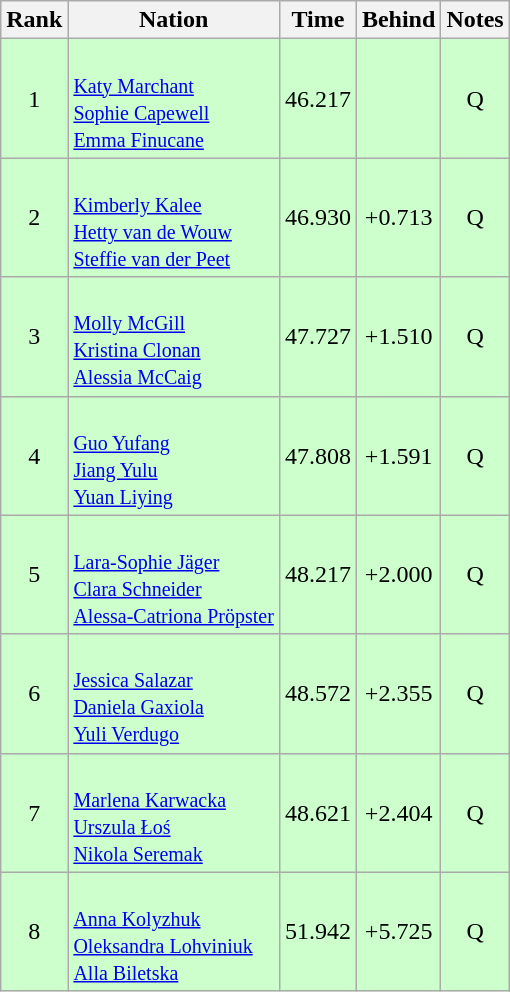<table class="wikitable sortable" style="text-align:center">
<tr>
<th>Rank</th>
<th>Nation</th>
<th>Time</th>
<th>Behind</th>
<th>Notes</th>
</tr>
<tr bgcolor=ccffcc>
<td>1</td>
<td align=left><br><small><a href='#'>Katy Marchant</a><br><a href='#'>Sophie Capewell</a><br><a href='#'>Emma Finucane</a></small></td>
<td>46.217</td>
<td></td>
<td>Q</td>
</tr>
<tr bgcolor=ccffcc>
<td>2</td>
<td align=left><br><small><a href='#'>Kimberly Kalee</a><br><a href='#'>Hetty van de Wouw</a><br><a href='#'>Steffie van der Peet</a></small></td>
<td>46.930</td>
<td>+0.713</td>
<td>Q</td>
</tr>
<tr bgcolor=ccffcc>
<td>3</td>
<td align=left><br><small><a href='#'>Molly McGill</a><br><a href='#'>Kristina Clonan</a><br><a href='#'>Alessia McCaig</a></small></td>
<td>47.727</td>
<td>+1.510</td>
<td>Q</td>
</tr>
<tr bgcolor=ccffcc>
<td>4</td>
<td align=left><br><small><a href='#'>Guo Yufang</a><br><a href='#'>Jiang Yulu</a><br><a href='#'>Yuan Liying</a></small></td>
<td>47.808</td>
<td>+1.591</td>
<td>Q</td>
</tr>
<tr bgcolor=ccffcc>
<td>5</td>
<td align=left><br><small><a href='#'>Lara-Sophie Jäger</a><br><a href='#'>Clara Schneider</a><br><a href='#'>Alessa-Catriona Pröpster</a></small></td>
<td>48.217</td>
<td>+2.000</td>
<td>Q</td>
</tr>
<tr bgcolor=ccffcc>
<td>6</td>
<td align=left><br><small><a href='#'>Jessica Salazar</a><br><a href='#'>Daniela Gaxiola</a><br><a href='#'>Yuli Verdugo</a></small></td>
<td>48.572</td>
<td>+2.355</td>
<td>Q</td>
</tr>
<tr bgcolor=ccffcc>
<td>7</td>
<td align=left><br><small><a href='#'>Marlena Karwacka</a><br><a href='#'>Urszula Łoś</a><br><a href='#'>Nikola Seremak</a></small></td>
<td>48.621</td>
<td>+2.404</td>
<td>Q</td>
</tr>
<tr bgcolor=ccffcc>
<td>8</td>
<td align=left><br><small><a href='#'>Anna Kolyzhuk</a><br><a href='#'>Oleksandra Lohviniuk</a><br><a href='#'>Alla Biletska</a></small></td>
<td>51.942</td>
<td>+5.725</td>
<td>Q</td>
</tr>
</table>
